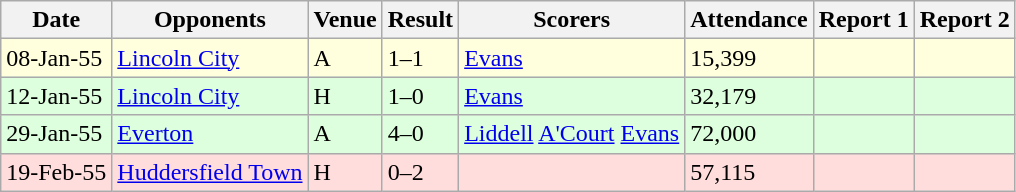<table class=wikitable>
<tr>
<th>Date</th>
<th>Opponents</th>
<th>Venue</th>
<th>Result</th>
<th>Scorers</th>
<th>Attendance</th>
<th>Report 1</th>
<th>Report 2</th>
</tr>
<tr bgcolor="#ffffdd">
<td>08-Jan-55</td>
<td><a href='#'>Lincoln City</a></td>
<td>A</td>
<td>1–1</td>
<td><a href='#'>Evans</a> </td>
<td>15,399</td>
<td></td>
<td></td>
</tr>
<tr bgcolor="#ddffdd">
<td>12-Jan-55</td>
<td><a href='#'>Lincoln City</a></td>
<td>H</td>
<td>1–0</td>
<td><a href='#'>Evans</a> </td>
<td>32,179</td>
<td></td>
<td></td>
</tr>
<tr bgcolor="#ddffdd">
<td>29-Jan-55</td>
<td><a href='#'>Everton</a></td>
<td>A</td>
<td>4–0</td>
<td><a href='#'>Liddell</a>  <a href='#'>A'Court</a>  <a href='#'>Evans</a> </td>
<td>72,000</td>
<td></td>
<td></td>
</tr>
<tr bgcolor="#ffdddd">
<td>19-Feb-55</td>
<td><a href='#'>Huddersfield Town</a></td>
<td>H</td>
<td>0–2</td>
<td></td>
<td>57,115</td>
<td></td>
<td></td>
</tr>
</table>
